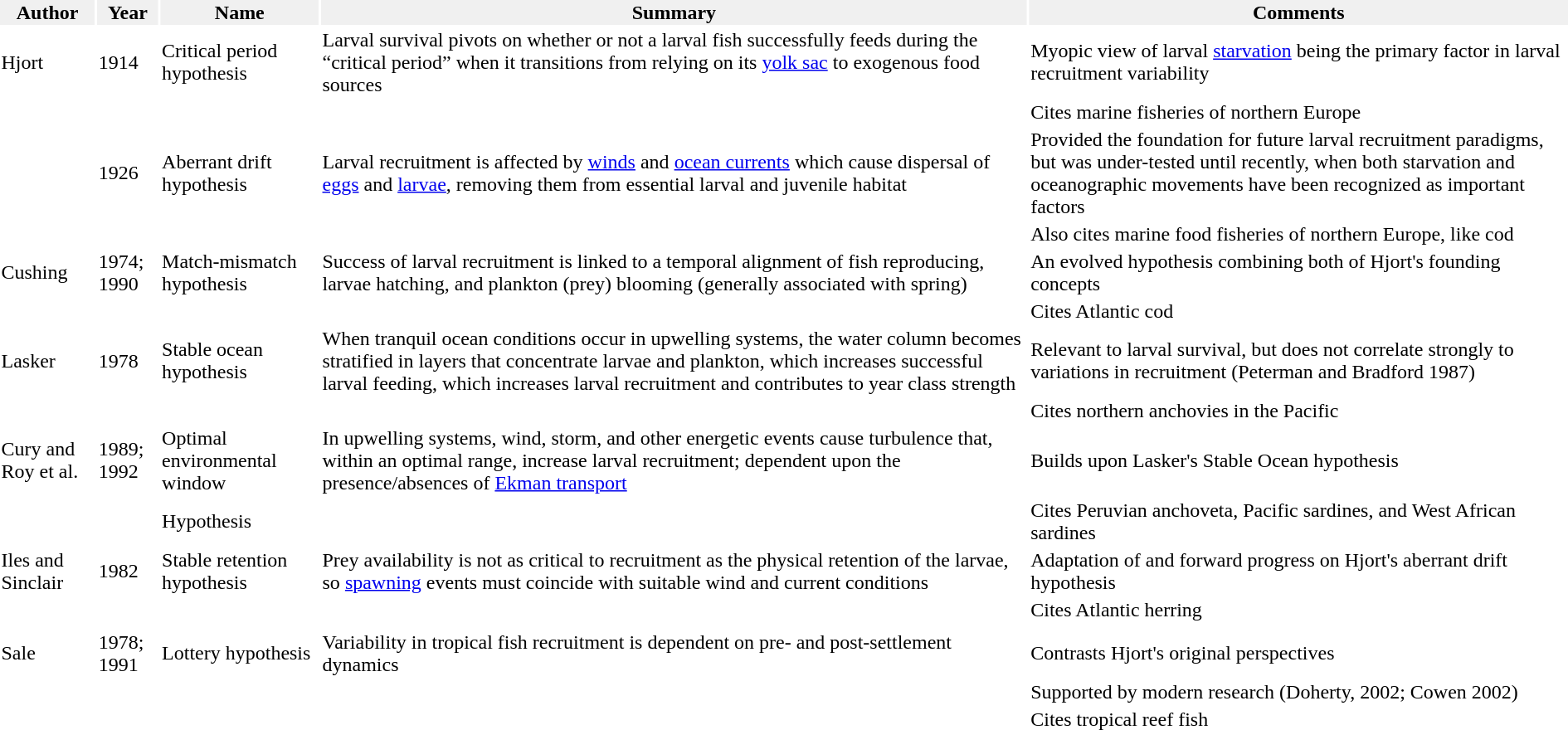<table>
<tr style="text-align:center; background:#f0f0f0;">
<td><strong>Author</strong></td>
<td><strong>Year</strong></td>
<td><strong>Name</strong></td>
<td><strong>Summary</strong></td>
<td><strong>Comments</strong></td>
</tr>
<tr>
<td>Hjort</td>
<td>1914</td>
<td>Critical period hypothesis</td>
<td>Larval survival pivots on whether or not a larval fish successfully feeds during the “critical period” when it transitions from relying on its <a href='#'>yolk sac</a> to exogenous food sources</td>
<td>Myopic view of larval <a href='#'>starvation</a> being the primary factor in larval recruitment variability</td>
</tr>
<tr>
<td></td>
<td></td>
<td></td>
<td></td>
<td>Cites marine fisheries of northern Europe</td>
</tr>
<tr>
<td></td>
<td>1926</td>
<td>Aberrant drift hypothesis</td>
<td>Larval recruitment is affected by <a href='#'>winds</a> and <a href='#'>ocean currents</a> which cause dispersal of <a href='#'>eggs</a> and <a href='#'>larvae</a>, removing them from essential larval and juvenile habitat</td>
<td>Provided the foundation for future larval recruitment paradigms, but was under-tested until recently, when both starvation and oceanographic movements have been recognized as important factors</td>
</tr>
<tr>
<td></td>
<td></td>
<td></td>
<td></td>
<td>Also cites marine food fisheries of northern Europe, like cod</td>
</tr>
<tr>
<td>Cushing</td>
<td>1974; 1990</td>
<td>Match-mismatch hypothesis</td>
<td>Success of larval recruitment is linked to a temporal alignment of fish reproducing, larvae hatching, and plankton (prey) blooming (generally associated with spring)</td>
<td>An evolved hypothesis combining both of Hjort's founding concepts</td>
</tr>
<tr>
<td></td>
<td></td>
<td></td>
<td></td>
<td>Cites Atlantic cod</td>
</tr>
<tr>
<td>Lasker</td>
<td>1978</td>
<td>Stable ocean hypothesis</td>
<td>When tranquil ocean conditions occur in upwelling systems, the water column becomes stratified in layers that concentrate larvae and plankton, which increases successful larval feeding, which increases larval recruitment and contributes to year class strength</td>
<td>Relevant to larval survival, but does not correlate strongly to variations in recruitment (Peterman and Bradford 1987)</td>
</tr>
<tr>
<td></td>
<td></td>
<td></td>
<td></td>
<td>Cites northern anchovies in the Pacific</td>
</tr>
<tr>
<td>Cury and Roy et al.</td>
<td>1989; 1992</td>
<td>Optimal environmental window</td>
<td>In upwelling systems, wind, storm, and other energetic events cause turbulence that, within an optimal range, increase larval recruitment; dependent upon the presence/absences of <a href='#'>Ekman transport</a></td>
<td>Builds upon Lasker's Stable Ocean hypothesis</td>
</tr>
<tr>
<td></td>
<td></td>
<td>Hypothesis</td>
<td></td>
<td>Cites Peruvian anchoveta, Pacific sardines, and West African sardines</td>
</tr>
<tr>
<td>Iles and Sinclair</td>
<td>1982</td>
<td>Stable retention hypothesis</td>
<td>Prey availability is not as critical to recruitment as the physical retention of the larvae, so <a href='#'>spawning</a> events must coincide with suitable wind and current conditions</td>
<td>Adaptation of and forward progress on Hjort's aberrant drift hypothesis</td>
</tr>
<tr>
<td></td>
<td></td>
<td></td>
<td></td>
<td>Cites Atlantic herring</td>
</tr>
<tr>
<td></td>
<td></td>
<td></td>
<td></td>
<td></td>
</tr>
<tr>
<td>Sale</td>
<td>1978; 1991</td>
<td>Lottery hypothesis</td>
<td>Variability in tropical fish recruitment is dependent on pre- and post-settlement dynamics</td>
<td>Contrasts Hjort's original perspectives</td>
</tr>
<tr>
<td></td>
<td></td>
<td></td>
<td></td>
<td>Supported by modern research (Doherty, 2002; Cowen 2002)</td>
</tr>
<tr>
<td></td>
<td></td>
<td></td>
<td></td>
<td>Cites tropical reef fish</td>
</tr>
</table>
